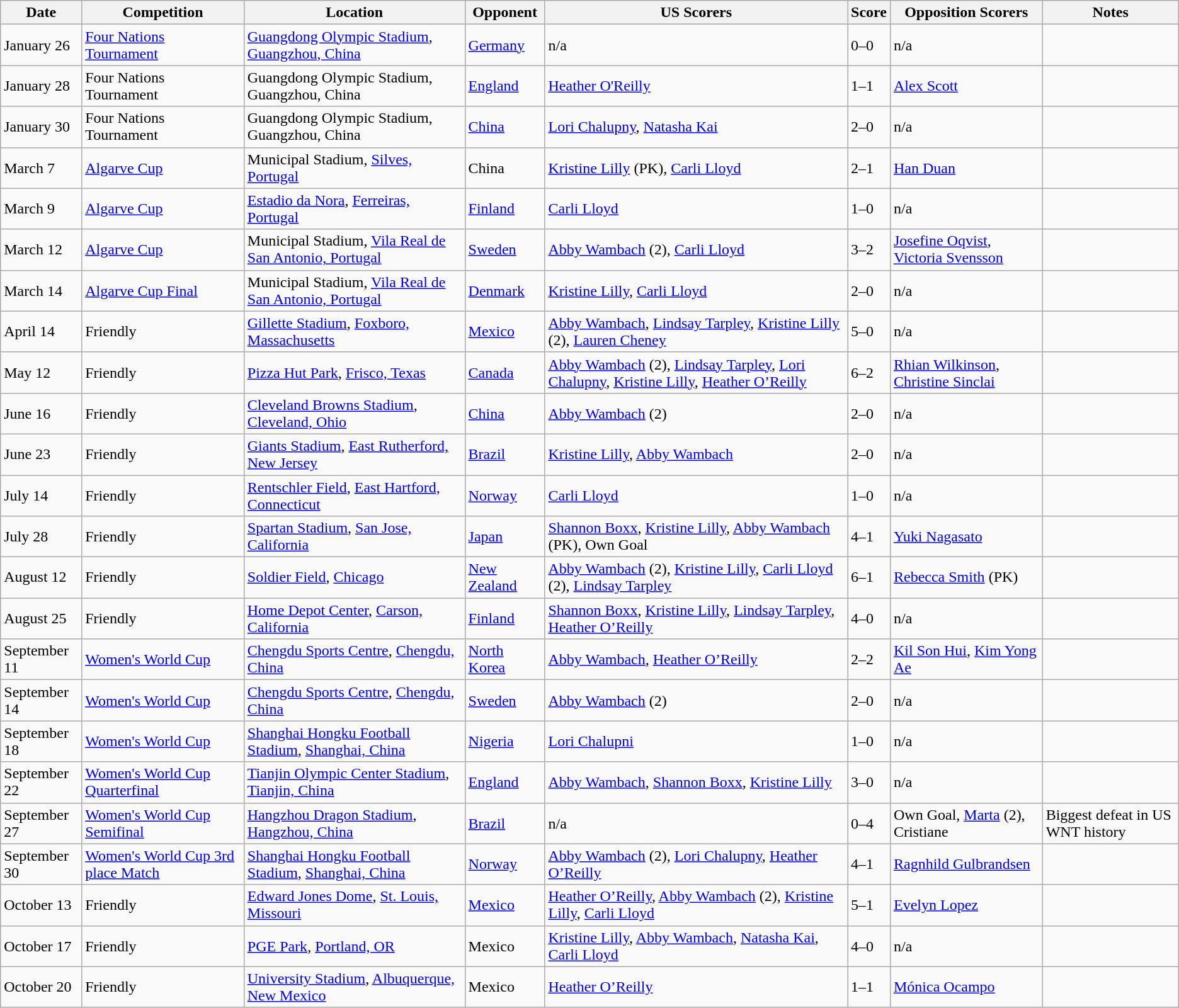<table class="wikitable">
<tr>
<th>Date</th>
<th>Competition</th>
<th>Location</th>
<th>Opponent</th>
<th>US Scorers</th>
<th>Score</th>
<th>Opposition Scorers</th>
<th>Notes</th>
</tr>
<tr>
<td>January 26</td>
<td><a href='#'>Four Nations Tournament</a></td>
<td><a href='#'>Guangdong Olympic Stadium</a>, <a href='#'>Guangzhou, China</a></td>
<td><a href='#'>Germany</a></td>
<td>n/a</td>
<td>0–0</td>
<td>n/a</td>
<td></td>
</tr>
<tr>
<td>January 28</td>
<td>Four Nations Tournament</td>
<td>Guangdong Olympic Stadium, Guangzhou, China</td>
<td><a href='#'>England</a></td>
<td><a href='#'>Heather O'Reilly</a></td>
<td>1–1</td>
<td><a href='#'>Alex Scott</a></td>
<td></td>
</tr>
<tr>
<td>January 30</td>
<td>Four Nations Tournament</td>
<td>Guangdong Olympic Stadium, Guangzhou, China</td>
<td><a href='#'>China</a></td>
<td><a href='#'>Lori Chalupny</a>, <a href='#'>Natasha Kai</a></td>
<td>2–0</td>
<td>n/a</td>
<td></td>
</tr>
<tr>
<td>March 7</td>
<td><a href='#'>Algarve Cup</a></td>
<td>Municipal Stadium, <a href='#'>Silves, Portugal</a></td>
<td>China</td>
<td><a href='#'>Kristine Lilly</a> (PK), <a href='#'>Carli Lloyd</a></td>
<td>2–1</td>
<td><a href='#'>Han Duan</a></td>
<td></td>
</tr>
<tr>
<td>March 9</td>
<td><a href='#'>Algarve Cup</a></td>
<td><a href='#'>Estadio da Nora</a>, <a href='#'>Ferreiras, Portugal</a></td>
<td><a href='#'>Finland</a></td>
<td><a href='#'>Carli Lloyd</a></td>
<td>1–0</td>
<td>n/a</td>
<td></td>
</tr>
<tr>
<td>March 12</td>
<td><a href='#'>Algarve Cup</a></td>
<td>Municipal Stadium, <a href='#'>Vila Real de San Antonio, Portugal</a></td>
<td><a href='#'>Sweden</a></td>
<td><a href='#'>Abby Wambach</a> (2), <a href='#'>Carli Lloyd</a></td>
<td>3–2</td>
<td><a href='#'>Josefine Oqvist</a>, <a href='#'>Victoria Svensson</a></td>
<td></td>
</tr>
<tr>
<td>March 14</td>
<td><a href='#'>Algarve Cup Final</a></td>
<td>Municipal Stadium, <a href='#'>Vila Real de San Antonio, Portugal</a></td>
<td><a href='#'>Denmark</a></td>
<td><a href='#'>Kristine Lilly</a>, <a href='#'>Carli Lloyd</a></td>
<td>2–0</td>
<td>n/a</td>
<td></td>
</tr>
<tr>
<td>April 14</td>
<td>Friendly</td>
<td><a href='#'>Gillette Stadium</a>, <a href='#'>Foxboro, Massachusetts</a></td>
<td><a href='#'>Mexico</a></td>
<td><a href='#'>Abby Wambach</a>, <a href='#'>Lindsay Tarpley</a>, <a href='#'>Kristine Lilly</a> (2), <a href='#'>Lauren Cheney</a></td>
<td>5–0</td>
<td>n/a</td>
<td></td>
</tr>
<tr>
<td>May 12</td>
<td>Friendly</td>
<td><a href='#'>Pizza Hut Park</a>, <a href='#'>Frisco, Texas</a></td>
<td><a href='#'>Canada</a></td>
<td><a href='#'>Abby Wambach</a> (2), <a href='#'>Lindsay Tarpley</a>, <a href='#'>Lori Chalupny</a>, <a href='#'>Kristine Lilly</a>, <a href='#'>Heather O’Reilly</a></td>
<td>6–2</td>
<td><a href='#'>Rhian Wilkinson</a>, <a href='#'>Christine Sinclai</a></td>
<td></td>
</tr>
<tr>
<td>June 16</td>
<td>Friendly</td>
<td><a href='#'>Cleveland Browns Stadium</a>, <a href='#'>Cleveland, Ohio</a></td>
<td><a href='#'>China</a></td>
<td><a href='#'>Abby Wambach</a> (2)</td>
<td>2–0</td>
<td>n/a</td>
<td></td>
</tr>
<tr>
<td>June 23</td>
<td>Friendly</td>
<td><a href='#'>Giants Stadium</a>, <a href='#'>East Rutherford, New Jersey</a></td>
<td><a href='#'>Brazil</a></td>
<td><a href='#'>Kristine Lilly</a>, <a href='#'>Abby Wambach</a></td>
<td>2–0</td>
<td>n/a</td>
<td></td>
</tr>
<tr>
<td>July 14</td>
<td>Friendly</td>
<td><a href='#'>Rentschler Field</a>, <a href='#'>East Hartford, Connecticut</a></td>
<td><a href='#'>Norway</a></td>
<td><a href='#'>Carli Lloyd</a></td>
<td>1–0</td>
<td>n/a</td>
<td></td>
</tr>
<tr>
<td>July 28</td>
<td>Friendly</td>
<td><a href='#'>Spartan Stadium</a>, <a href='#'>San Jose, California</a></td>
<td><a href='#'>Japan</a></td>
<td><a href='#'>Shannon Boxx</a>, <a href='#'>Kristine Lilly</a>, <a href='#'>Abby Wambach</a> (PK), Own Goal</td>
<td>4–1</td>
<td><a href='#'>Yuki Nagasato</a></td>
<td></td>
</tr>
<tr>
<td>August 12</td>
<td>Friendly</td>
<td><a href='#'>Soldier Field</a>, <a href='#'>Chicago</a></td>
<td><a href='#'>New Zealand</a></td>
<td><a href='#'>Abby Wambach</a> (2), <a href='#'>Kristine Lilly</a>, <a href='#'>Carli Lloyd</a> (2), <a href='#'>Lindsay Tarpley</a></td>
<td>6–1</td>
<td><a href='#'>Rebecca Smith</a> (PK)</td>
<td></td>
</tr>
<tr>
<td>August 25</td>
<td>Friendly</td>
<td><a href='#'>Home Depot Center</a>, <a href='#'>Carson, California</a></td>
<td><a href='#'>Finland</a></td>
<td><a href='#'>Shannon Boxx</a>, <a href='#'>Kristine Lilly</a>, <a href='#'>Lindsay Tarpley</a>, <a href='#'>Heather O’Reilly</a></td>
<td>4–0</td>
<td>n/a</td>
<td></td>
</tr>
<tr>
<td>September 11</td>
<td><a href='#'>Women's World Cup</a></td>
<td><a href='#'>Chengdu Sports Centre</a>, <a href='#'>Chengdu, China</a></td>
<td><a href='#'>North Korea</a></td>
<td><a href='#'>Abby Wambach</a>, <a href='#'>Heather O’Reilly</a></td>
<td>2–2</td>
<td><a href='#'>Kil Son Hui</a>, <a href='#'>Kim Yong Ae</a></td>
<td></td>
</tr>
<tr>
<td>September 14</td>
<td><a href='#'>Women's World Cup</a></td>
<td><a href='#'>Chengdu Sports Centre</a>, <a href='#'>Chengdu, China</a></td>
<td><a href='#'>Sweden</a></td>
<td><a href='#'>Abby Wambach</a> (2)</td>
<td>2–0</td>
<td>n/a</td>
<td></td>
</tr>
<tr>
<td>September 18</td>
<td><a href='#'>Women's World Cup</a></td>
<td><a href='#'>Shanghai Hongku Football Stadium</a>, <a href='#'>Shanghai, China</a></td>
<td><a href='#'>Nigeria</a></td>
<td><a href='#'>Lori Chalupni</a></td>
<td>1–0</td>
<td>n/a</td>
<td></td>
</tr>
<tr>
<td>September 22</td>
<td><a href='#'>Women's World Cup Quarterfinal</a></td>
<td><a href='#'>Tianjin Olympic Center Stadium</a>, <a href='#'>Tianjin, China</a></td>
<td><a href='#'>England</a></td>
<td><a href='#'>Abby Wambach</a>, <a href='#'>Shannon Boxx</a>, <a href='#'>Kristine Lilly</a></td>
<td>3–0</td>
<td>n/a</td>
<td></td>
</tr>
<tr>
<td>September 27</td>
<td><a href='#'>Women's World Cup Semifinal</a></td>
<td><a href='#'>Hangzhou Dragon Stadium</a>, <a href='#'>Hangzhou, China</a></td>
<td><a href='#'>Brazil</a></td>
<td>n/a</td>
<td>0–4</td>
<td>Own Goal, <a href='#'>Marta</a> (2), Cristiane</td>
<td>Biggest defeat in US WNT history</td>
</tr>
<tr>
<td>September 30</td>
<td><a href='#'>Women's World Cup 3rd place Match</a></td>
<td><a href='#'>Shanghai Hongku Football Stadium</a>, <a href='#'>Shanghai, China</a></td>
<td><a href='#'>Norway</a></td>
<td><a href='#'>Abby Wambach</a> (2), <a href='#'>Lori Chalupny</a>, <a href='#'>Heather O’Reilly</a></td>
<td>4–1</td>
<td><a href='#'>Ragnhild Gulbrandsen</a></td>
<td></td>
</tr>
<tr>
<td>October 13</td>
<td>Friendly</td>
<td><a href='#'>Edward Jones Dome</a>, <a href='#'>St. Louis, Missouri</a></td>
<td><a href='#'>Mexico</a></td>
<td><a href='#'>Heather O’Reilly</a>, <a href='#'>Abby Wambach</a> (2), <a href='#'>Kristine Lilly</a>, <a href='#'>Carli Lloyd</a></td>
<td>5–1</td>
<td><a href='#'>Evelyn Lopez</a></td>
<td></td>
</tr>
<tr>
<td>October 17</td>
<td>Friendly</td>
<td><a href='#'>PGE Park</a>, <a href='#'>Portland, OR</a></td>
<td>Mexico</td>
<td><a href='#'>Kristine Lilly</a>, <a href='#'>Abby Wambach</a>, <a href='#'>Natasha Kai</a>, <a href='#'>Carli Lloyd</a></td>
<td>4–0</td>
<td>n/a</td>
<td></td>
</tr>
<tr>
<td>October 20</td>
<td>Friendly</td>
<td><a href='#'>University Stadium</a>, <a href='#'>Albuquerque, New Mexico</a></td>
<td>Mexico</td>
<td><a href='#'>Heather O’Reilly</a></td>
<td>1–1</td>
<td><a href='#'>Mónica Ocampo</a></td>
<td></td>
</tr>
</table>
